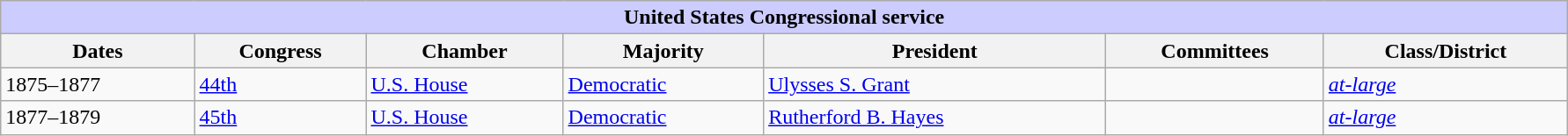<table class=wikitable style="width: 94%" style="text-align: center;" align="center">
<tr bgcolor=#cccccc>
<th colspan=7 style="background: #ccccff;">United States Congressional service</th>
</tr>
<tr>
<th><strong>Dates</strong></th>
<th><strong>Congress</strong></th>
<th><strong>Chamber</strong></th>
<th><strong>Majority</strong></th>
<th><strong>President</strong></th>
<th><strong>Committees</strong></th>
<th><strong>Class/District</strong></th>
</tr>
<tr>
<td>1875–1877</td>
<td><a href='#'>44th</a></td>
<td><a href='#'>U.S. House</a></td>
<td><a href='#'>Democratic</a></td>
<td><a href='#'>Ulysses S. Grant</a></td>
<td></td>
<td><a href='#'><em>at-large</em></a></td>
</tr>
<tr>
<td>1877–1879</td>
<td><a href='#'>45th</a></td>
<td><a href='#'>U.S. House</a></td>
<td><a href='#'>Democratic</a></td>
<td><a href='#'>Rutherford B. Hayes</a></td>
<td></td>
<td><a href='#'><em>at-large</em></a></td>
</tr>
</table>
